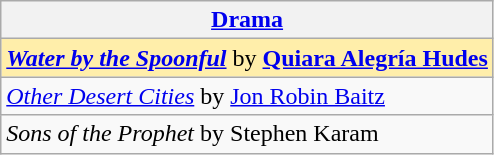<table class="wikitable" style="float:left; float:none;">
<tr>
<th><a href='#'>Drama</a></th>
</tr>
<tr>
<td style="background:#fea;"><strong><em><a href='#'>Water by the Spoonful</a></em></strong> by <strong><a href='#'>Quiara Alegría Hudes</a></strong></td>
</tr>
<tr>
<td><em><a href='#'>Other Desert Cities</a></em> by <a href='#'>Jon Robin Baitz</a></td>
</tr>
<tr>
<td><em>Sons of the Prophet</em> by Stephen Karam</td>
</tr>
</table>
